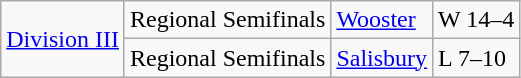<table class="wikitable">
<tr>
<td rowspan="5"><a href='#'>Division III</a></td>
<td>Regional Semifinals</td>
<td><a href='#'>Wooster</a></td>
<td>W 14–4</td>
</tr>
<tr>
<td>Regional Semifinals</td>
<td><a href='#'>Salisbury</a></td>
<td>L 7–10</td>
</tr>
</table>
